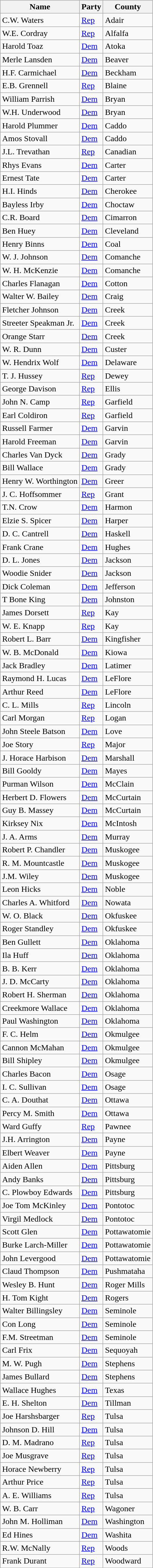<table class="wikitable sortable">
<tr>
<th>Name</th>
<th>Party</th>
<th>County</th>
</tr>
<tr>
<td>C.W. Waters</td>
<td><a href='#'>Rep</a></td>
<td>Adair</td>
</tr>
<tr>
<td>W.E. Cordray</td>
<td><a href='#'>Rep</a></td>
<td>Alfalfa</td>
</tr>
<tr>
<td>Harold Toaz</td>
<td><a href='#'>Dem</a></td>
<td>Atoka</td>
</tr>
<tr>
<td>Merle Lansden</td>
<td><a href='#'>Dem</a></td>
<td>Beaver</td>
</tr>
<tr>
<td>H.F. Carmichael</td>
<td><a href='#'>Dem</a></td>
<td>Beckham</td>
</tr>
<tr>
<td>E.B. Grennell</td>
<td><a href='#'>Rep</a></td>
<td>Blaine</td>
</tr>
<tr>
<td>William Parrish</td>
<td><a href='#'>Dem</a></td>
<td>Bryan</td>
</tr>
<tr>
<td>W.H. Underwood</td>
<td><a href='#'>Dem</a></td>
<td>Bryan</td>
</tr>
<tr>
<td>Harold Plummer</td>
<td><a href='#'>Dem</a></td>
<td>Caddo</td>
</tr>
<tr>
<td>Amos Stovall</td>
<td><a href='#'>Dem</a></td>
<td>Caddo</td>
</tr>
<tr>
<td>J.L. Trevathan</td>
<td><a href='#'>Rep</a></td>
<td>Canadian</td>
</tr>
<tr>
<td>Rhys Evans</td>
<td><a href='#'>Dem</a></td>
<td>Carter</td>
</tr>
<tr>
<td>Ernest Tate</td>
<td><a href='#'>Dem</a></td>
<td>Carter</td>
</tr>
<tr>
<td>H.I. Hinds</td>
<td><a href='#'>Dem</a></td>
<td>Cherokee</td>
</tr>
<tr>
<td>Bayless Irby</td>
<td><a href='#'>Dem</a></td>
<td>Choctaw</td>
</tr>
<tr>
<td>C.R. Board</td>
<td><a href='#'>Dem</a></td>
<td>Cimarron</td>
</tr>
<tr>
<td>Ben Huey</td>
<td><a href='#'>Dem</a></td>
<td>Cleveland</td>
</tr>
<tr>
<td>Henry Binns</td>
<td><a href='#'>Dem</a></td>
<td>Coal</td>
</tr>
<tr>
<td>W. J. Johnson</td>
<td><a href='#'>Dem</a></td>
<td>Comanche</td>
</tr>
<tr>
<td>W. H. McKenzie</td>
<td><a href='#'>Dem</a></td>
<td>Comanche</td>
</tr>
<tr>
<td>Charles Flanagan</td>
<td><a href='#'>Dem</a></td>
<td>Cotton</td>
</tr>
<tr>
<td>Walter W. Bailey</td>
<td><a href='#'>Dem</a></td>
<td>Craig</td>
</tr>
<tr>
<td>Fletcher Johnson</td>
<td><a href='#'>Dem</a></td>
<td>Creek</td>
</tr>
<tr>
<td>Streeter Speakman Jr.</td>
<td><a href='#'>Dem</a></td>
<td>Creek</td>
</tr>
<tr>
<td>Orange Starr</td>
<td><a href='#'>Dem</a></td>
<td>Creek</td>
</tr>
<tr>
<td>W. R. Dunn</td>
<td><a href='#'>Dem</a></td>
<td>Custer</td>
</tr>
<tr>
<td>W. Hendrix Wolf</td>
<td><a href='#'>Dem</a></td>
<td>Delaware</td>
</tr>
<tr>
<td>T. J. Hussey</td>
<td><a href='#'>Rep</a></td>
<td>Dewey</td>
</tr>
<tr>
<td>George Davison</td>
<td><a href='#'>Rep</a></td>
<td>Ellis</td>
</tr>
<tr>
<td>John N. Camp</td>
<td><a href='#'>Rep</a></td>
<td>Garfield</td>
</tr>
<tr>
<td>Earl Coldiron</td>
<td><a href='#'>Rep</a></td>
<td>Garfield</td>
</tr>
<tr>
<td>Russell Farmer</td>
<td><a href='#'>Dem</a></td>
<td>Garvin</td>
</tr>
<tr>
<td>Harold Freeman</td>
<td><a href='#'>Dem</a></td>
<td>Garvin</td>
</tr>
<tr>
<td>Charles Van Dyck</td>
<td><a href='#'>Dem</a></td>
<td>Grady</td>
</tr>
<tr>
<td>Bill Wallace</td>
<td><a href='#'>Dem</a></td>
<td>Grady</td>
</tr>
<tr>
<td>Henry W. Worthington</td>
<td><a href='#'>Dem</a></td>
<td>Greer</td>
</tr>
<tr>
<td>J. C. Hoffsommer</td>
<td><a href='#'>Rep</a></td>
<td>Grant</td>
</tr>
<tr>
<td>T.N. Crow</td>
<td><a href='#'>Dem</a></td>
<td>Harmon</td>
</tr>
<tr>
<td>Elzie S. Spicer</td>
<td><a href='#'>Dem</a></td>
<td>Harper</td>
</tr>
<tr>
<td>D. C. Cantrell</td>
<td><a href='#'>Dem</a></td>
<td>Haskell</td>
</tr>
<tr>
<td>Frank Crane</td>
<td><a href='#'>Dem</a></td>
<td>Hughes</td>
</tr>
<tr>
<td>D. L. Jones</td>
<td><a href='#'>Dem</a></td>
<td>Jackson</td>
</tr>
<tr>
<td>Woodie Snider</td>
<td><a href='#'>Dem</a></td>
<td>Jackson</td>
</tr>
<tr>
<td>Dick Coleman</td>
<td><a href='#'>Dem</a></td>
<td>Jefferson</td>
</tr>
<tr>
<td>T Bone King</td>
<td><a href='#'>Dem</a></td>
<td>Johnston</td>
</tr>
<tr>
<td>James Dorsett</td>
<td><a href='#'>Rep</a></td>
<td>Kay</td>
</tr>
<tr>
<td>W. E. Knapp</td>
<td><a href='#'>Rep</a></td>
<td>Kay</td>
</tr>
<tr>
<td>Robert L. Barr</td>
<td><a href='#'>Dem</a></td>
<td>Kingfisher</td>
</tr>
<tr>
<td>W. B. McDonald</td>
<td><a href='#'>Dem</a></td>
<td>Kiowa</td>
</tr>
<tr>
<td>Jack Bradley</td>
<td><a href='#'>Dem</a></td>
<td>Latimer</td>
</tr>
<tr>
<td>Raymond H. Lucas</td>
<td><a href='#'>Dem</a></td>
<td>LeFlore</td>
</tr>
<tr>
<td>Arthur Reed</td>
<td><a href='#'>Dem</a></td>
<td>LeFlore</td>
</tr>
<tr>
<td>C. L. Mills</td>
<td><a href='#'>Rep</a></td>
<td>Lincoln</td>
</tr>
<tr>
<td>Carl Morgan</td>
<td><a href='#'>Rep</a></td>
<td>Logan</td>
</tr>
<tr>
<td>John Steele Batson</td>
<td><a href='#'>Dem</a></td>
<td>Love</td>
</tr>
<tr>
<td>Joe Story</td>
<td><a href='#'>Rep</a></td>
<td>Major</td>
</tr>
<tr>
<td>J. Horace Harbison</td>
<td><a href='#'>Dem</a></td>
<td>Marshall</td>
</tr>
<tr>
<td>Bill Gooldy</td>
<td><a href='#'>Dem</a></td>
<td>Mayes</td>
</tr>
<tr>
<td>Purman Wilson</td>
<td><a href='#'>Dem</a></td>
<td>McClain</td>
</tr>
<tr>
<td>Herbert D. Flowers</td>
<td><a href='#'>Dem</a></td>
<td>McCurtain</td>
</tr>
<tr>
<td>Guy B. Massey</td>
<td><a href='#'>Dem</a></td>
<td>McCurtain</td>
</tr>
<tr>
<td>Kirksey Nix</td>
<td><a href='#'>Dem</a></td>
<td>McIntosh</td>
</tr>
<tr>
<td>J. A. Arms</td>
<td><a href='#'>Dem</a></td>
<td>Murray</td>
</tr>
<tr>
<td>Robert P. Chandler</td>
<td><a href='#'>Dem</a></td>
<td>Muskogee</td>
</tr>
<tr>
<td>R. M. Mountcastle</td>
<td><a href='#'>Dem</a></td>
<td>Muskogee</td>
</tr>
<tr>
<td>J.M. Wiley</td>
<td><a href='#'>Dem</a></td>
<td>Muskogee</td>
</tr>
<tr>
<td>Leon Hicks</td>
<td><a href='#'>Dem</a></td>
<td>Noble</td>
</tr>
<tr>
<td>Charles A. Whitford</td>
<td><a href='#'>Dem</a></td>
<td>Nowata</td>
</tr>
<tr>
<td>W. O. Black</td>
<td><a href='#'>Dem</a></td>
<td>Okfuskee</td>
</tr>
<tr>
<td>Roger Standley</td>
<td><a href='#'>Dem</a></td>
<td>Okfuskee</td>
</tr>
<tr>
<td>Ben Gullett</td>
<td><a href='#'>Dem</a></td>
<td>Oklahoma</td>
</tr>
<tr>
<td>Ila Huff</td>
<td><a href='#'>Dem</a></td>
<td>Oklahoma</td>
</tr>
<tr>
<td>B. B. Kerr</td>
<td><a href='#'>Dem</a></td>
<td>Oklahoma</td>
</tr>
<tr>
<td>J. D. McCarty</td>
<td><a href='#'>Dem</a></td>
<td>Oklahoma</td>
</tr>
<tr>
<td>Robert H. Sherman</td>
<td><a href='#'>Dem</a></td>
<td>Oklahoma</td>
</tr>
<tr>
<td>Creekmore Wallace</td>
<td><a href='#'>Dem</a></td>
<td>Oklahoma</td>
</tr>
<tr>
<td>Paul Washington</td>
<td><a href='#'>Dem</a></td>
<td>Oklahoma</td>
</tr>
<tr>
<td>F. C. Helm</td>
<td><a href='#'>Dem</a></td>
<td>Okmulgee</td>
</tr>
<tr>
<td>Cannon McMahan</td>
<td><a href='#'>Dem</a></td>
<td>Okmulgee</td>
</tr>
<tr>
<td>Bill Shipley</td>
<td><a href='#'>Dem</a></td>
<td>Okmulgee</td>
</tr>
<tr>
<td>Charles Bacon</td>
<td><a href='#'>Dem</a></td>
<td>Osage</td>
</tr>
<tr>
<td>I. C. Sullivan</td>
<td><a href='#'>Dem</a></td>
<td>Osage</td>
</tr>
<tr>
<td>C. A. Douthat</td>
<td><a href='#'>Dem</a></td>
<td>Ottawa</td>
</tr>
<tr>
<td>Percy M. Smith</td>
<td><a href='#'>Dem</a></td>
<td>Ottawa</td>
</tr>
<tr>
<td>Ward Guffy</td>
<td><a href='#'>Rep</a></td>
<td>Pawnee</td>
</tr>
<tr>
<td>J.H. Arrington</td>
<td><a href='#'>Dem</a></td>
<td>Payne</td>
</tr>
<tr>
<td>Elbert Weaver</td>
<td><a href='#'>Dem</a></td>
<td>Payne</td>
</tr>
<tr>
<td>Aiden Allen</td>
<td><a href='#'>Dem</a></td>
<td>Pittsburg</td>
</tr>
<tr>
<td>Andy Banks</td>
<td><a href='#'>Dem</a></td>
<td>Pittsburg</td>
</tr>
<tr>
<td>C. Plowboy Edwards</td>
<td><a href='#'>Dem</a></td>
<td>Pittsburg</td>
</tr>
<tr>
<td>Joe Tom McKinley</td>
<td><a href='#'>Dem</a></td>
<td>Pontotoc</td>
</tr>
<tr>
<td>Virgil Medlock</td>
<td><a href='#'>Dem</a></td>
<td>Pontotoc</td>
</tr>
<tr>
<td>Scott Glen</td>
<td><a href='#'>Dem</a></td>
<td>Pottawatomie</td>
</tr>
<tr>
<td>Burke Larch-Miller</td>
<td><a href='#'>Dem</a></td>
<td>Pottawatomie</td>
</tr>
<tr>
<td>John Levergood</td>
<td><a href='#'>Dem</a></td>
<td>Pottawatomie</td>
</tr>
<tr>
<td>Claud Thompson</td>
<td><a href='#'>Dem</a></td>
<td>Pushmataha</td>
</tr>
<tr>
<td>Wesley B. Hunt</td>
<td><a href='#'>Dem</a></td>
<td>Roger Mills</td>
</tr>
<tr>
<td>H. Tom Kight</td>
<td><a href='#'>Dem</a></td>
<td>Rogers</td>
</tr>
<tr>
<td>Walter Billingsley</td>
<td><a href='#'>Dem</a></td>
<td>Seminole</td>
</tr>
<tr>
<td>Con Long</td>
<td><a href='#'>Dem</a></td>
<td>Seminole</td>
</tr>
<tr>
<td>F.M. Streetman</td>
<td><a href='#'>Dem</a></td>
<td>Seminole</td>
</tr>
<tr>
<td>Carl Frix</td>
<td><a href='#'>Dem</a></td>
<td>Sequoyah</td>
</tr>
<tr>
<td>M. W. Pugh</td>
<td><a href='#'>Dem</a></td>
<td>Stephens</td>
</tr>
<tr>
<td>James Bullard</td>
<td><a href='#'>Dem</a></td>
<td>Stephens</td>
</tr>
<tr>
<td>Wallace Hughes</td>
<td><a href='#'>Dem</a></td>
<td>Texas</td>
</tr>
<tr>
<td>E. H. Shelton</td>
<td><a href='#'>Dem</a></td>
<td>Tillman</td>
</tr>
<tr>
<td>Joe Harshsbarger</td>
<td><a href='#'>Rep</a></td>
<td>Tulsa</td>
</tr>
<tr>
<td>Johnson D. Hill</td>
<td><a href='#'>Dem</a></td>
<td>Tulsa</td>
</tr>
<tr>
<td>D. M. Madrano</td>
<td><a href='#'>Rep</a></td>
<td>Tulsa</td>
</tr>
<tr>
<td>Joe Musgrave</td>
<td><a href='#'>Rep</a></td>
<td>Tulsa</td>
</tr>
<tr>
<td>Horace Newberry</td>
<td><a href='#'>Rep</a></td>
<td>Tulsa</td>
</tr>
<tr>
<td>Arthur Price</td>
<td><a href='#'>Rep</a></td>
<td>Tulsa</td>
</tr>
<tr>
<td>A. E. Williams</td>
<td><a href='#'>Rep</a></td>
<td>Tulsa</td>
</tr>
<tr>
<td>W. B. Carr</td>
<td><a href='#'>Rep</a></td>
<td>Wagoner</td>
</tr>
<tr>
<td>John M. Holliman</td>
<td><a href='#'>Dem</a></td>
<td>Washington</td>
</tr>
<tr>
<td>Ed Hines</td>
<td><a href='#'>Dem</a></td>
<td>Washita</td>
</tr>
<tr>
<td>R.W. McNally</td>
<td><a href='#'>Rep</a></td>
<td>Woods</td>
</tr>
<tr>
<td>Frank Durant</td>
<td><a href='#'>Rep</a></td>
<td>Woodward</td>
</tr>
</table>
